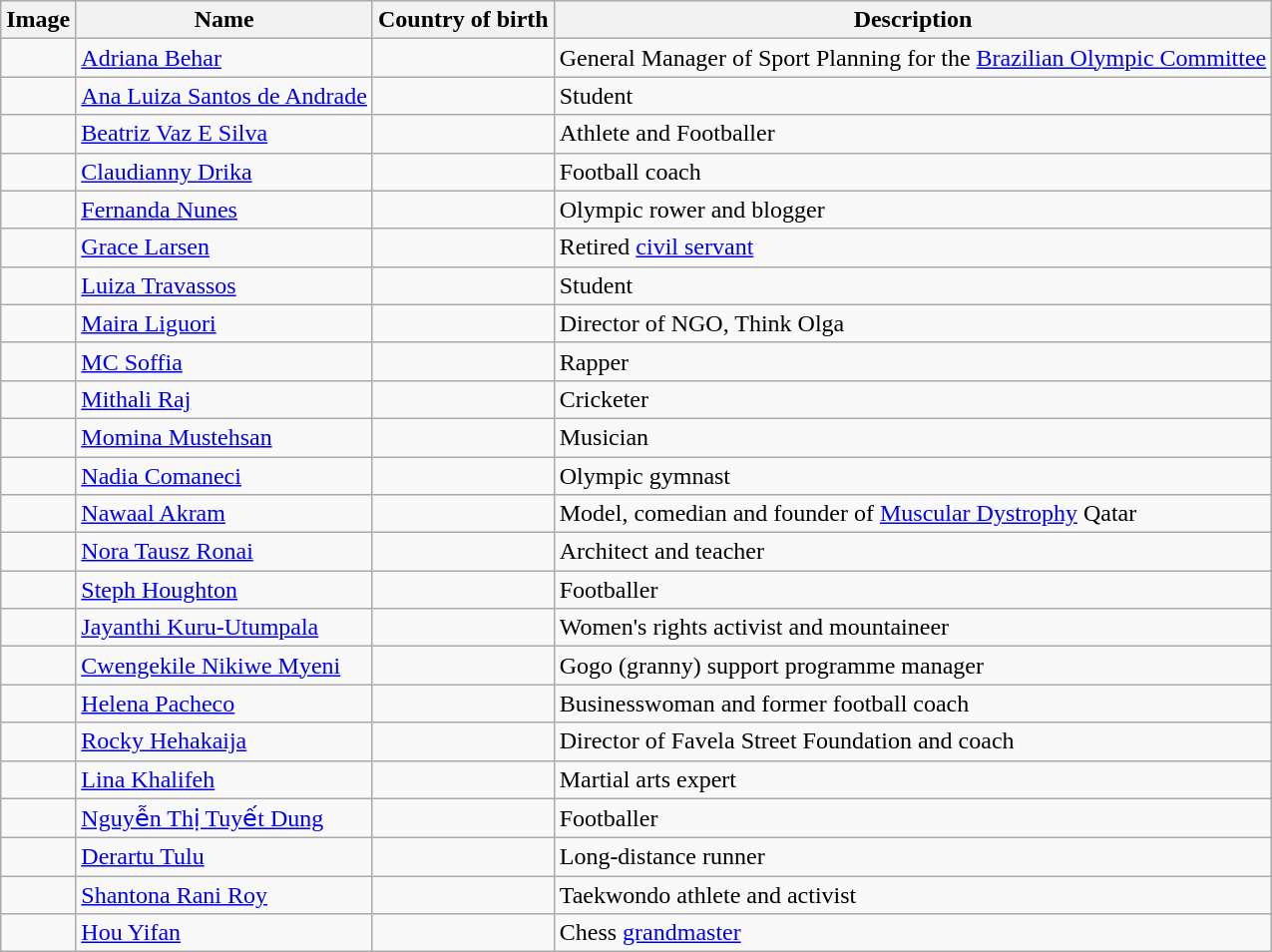<table class="wikitable sortable">
<tr>
<th>Image</th>
<th>Name</th>
<th>Country of birth</th>
<th>Description</th>
</tr>
<tr>
<td></td>
<td><a href='#'>Adriana Behar</a></td>
<td></td>
<td>General Manager of Sport Planning for the <a href='#'>Brazilian Olympic Committee</a></td>
</tr>
<tr>
<td></td>
<td><a href='#'>Ana Luiza Santos de Andrade</a></td>
<td></td>
<td>Student</td>
</tr>
<tr>
<td></td>
<td><a href='#'>Beatriz Vaz E Silva</a></td>
<td></td>
<td>Athlete and Footballer</td>
</tr>
<tr>
<td></td>
<td><a href='#'>Claudianny Drika</a></td>
<td></td>
<td>Football coach</td>
</tr>
<tr>
<td></td>
<td><a href='#'>Fernanda Nunes</a></td>
<td></td>
<td>Olympic rower and blogger</td>
</tr>
<tr>
<td></td>
<td><a href='#'>Grace Larsen</a></td>
<td></td>
<td>Retired <a href='#'>civil servant</a></td>
</tr>
<tr>
<td></td>
<td><a href='#'>Luiza Travassos</a></td>
<td></td>
<td>Student</td>
</tr>
<tr>
<td></td>
<td><a href='#'>Maira Liguori</a></td>
<td></td>
<td>Director of NGO, Think Olga</td>
</tr>
<tr>
<td></td>
<td><a href='#'>MC Soffia</a></td>
<td></td>
<td>Rapper</td>
</tr>
<tr>
<td></td>
<td><a href='#'>Mithali Raj</a></td>
<td></td>
<td>Cricketer</td>
</tr>
<tr>
<td></td>
<td><a href='#'>Momina Mustehsan</a></td>
<td></td>
<td>Musician</td>
</tr>
<tr>
<td></td>
<td><a href='#'>Nadia Comaneci</a></td>
<td> <br> </td>
<td>Olympic gymnast</td>
</tr>
<tr>
<td></td>
<td><a href='#'>Nawaal Akram</a></td>
<td></td>
<td>Model, comedian and founder of <a href='#'>Muscular Dystrophy</a> Qatar</td>
</tr>
<tr>
<td></td>
<td><a href='#'>Nora Tausz Ronai</a></td>
<td></td>
<td>Architect and teacher</td>
</tr>
<tr>
<td></td>
<td><a href='#'>Steph Houghton</a></td>
<td></td>
<td>Footballer</td>
</tr>
<tr>
<td></td>
<td><a href='#'>Jayanthi Kuru-Utumpala</a></td>
<td></td>
<td>Women's rights activist and mountaineer</td>
</tr>
<tr>
<td></td>
<td><a href='#'>Cwengekile Nikiwe Myeni</a></td>
<td></td>
<td>Gogo (granny) support programme manager</td>
</tr>
<tr>
<td></td>
<td><a href='#'>Helena Pacheco</a></td>
<td></td>
<td>Businesswoman and former football coach</td>
</tr>
<tr>
<td></td>
<td><a href='#'>Rocky Hehakaija</a></td>
<td></td>
<td>Director of Favela Street Foundation and coach</td>
</tr>
<tr>
<td></td>
<td><a href='#'>Lina Khalifeh</a></td>
<td></td>
<td>Martial arts expert</td>
</tr>
<tr>
<td></td>
<td><a href='#'>Nguyễn Thị Tuyết Dung</a></td>
<td></td>
<td>Footballer</td>
</tr>
<tr>
<td></td>
<td><a href='#'>Derartu Tulu</a></td>
<td></td>
<td>Long-distance runner</td>
</tr>
<tr>
<td></td>
<td><a href='#'>Shantona Rani Roy</a></td>
<td></td>
<td>Taekwondo athlete and activist</td>
</tr>
<tr>
<td></td>
<td><a href='#'>Hou Yifan</a></td>
<td></td>
<td>Chess <a href='#'>grandmaster</a></td>
</tr>
</table>
